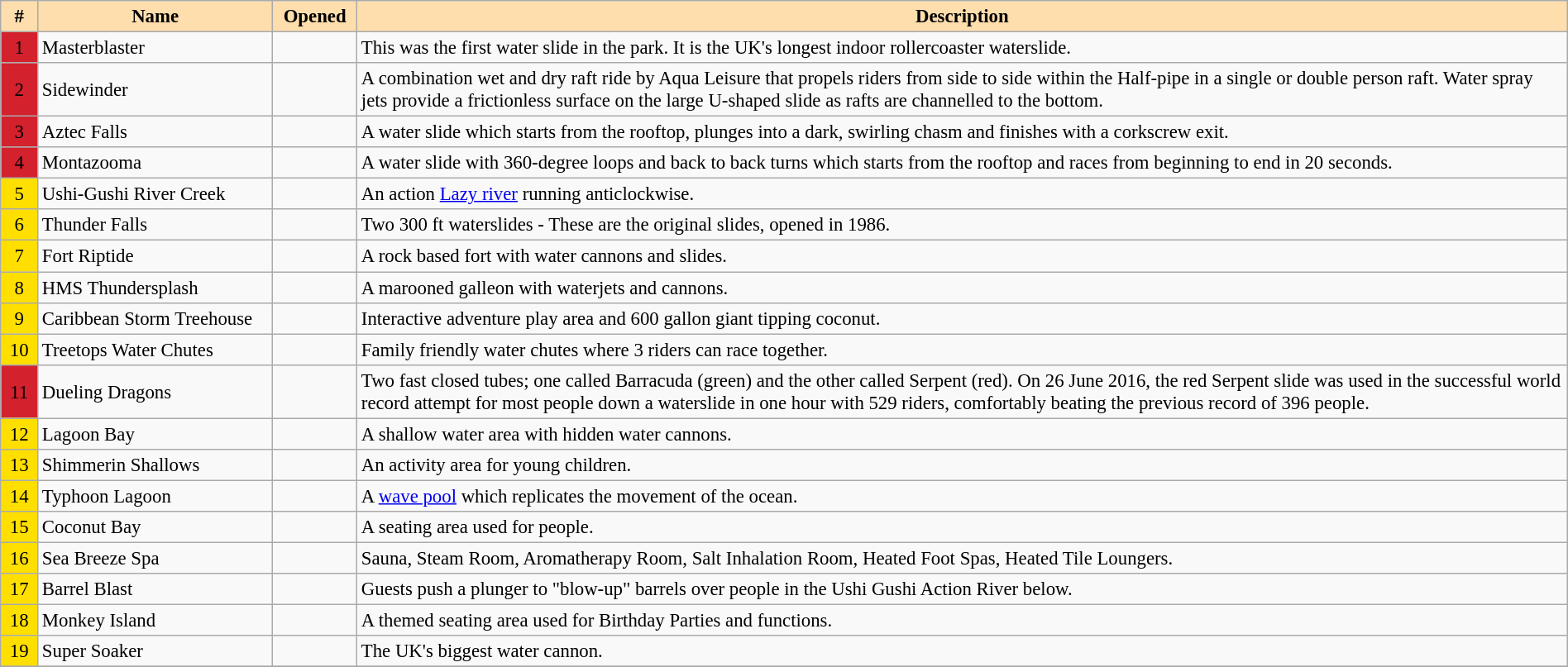<table class="wikitable" width=100% style="font-size: 95%">
<tr>
<th style="background-color: #FFDEAD; width: 1.5em;">#</th>
<th style="background-color: #FFDEAD; width: 12em;">Name</th>
<th style="background-color: #FFDEAD; width: 4em;">Opened</th>
<th style="background-color: #FFDEAD;">Description</th>
</tr>
<tr>
<td style="background-color: #D3212D; text-align: center;">1</td>
<td>Masterblaster</td>
<td></td>
<td>This was the first water slide in the park. It is the UK's longest indoor rollercoaster waterslide.</td>
</tr>
<tr>
<td style="background-color: #D3212D; text-align: center;">2</td>
<td>Sidewinder</td>
<td></td>
<td>A combination wet and dry raft ride by Aqua Leisure that propels riders from side to side within the Half-pipe in a single or double person raft. Water spray jets provide a frictionless surface on the large U-shaped slide as rafts are channelled to the bottom.</td>
</tr>
<tr>
<td style="background-color: #D3212D; text-align: center;">3</td>
<td>Aztec Falls</td>
<td></td>
<td>A water slide which starts from the rooftop, plunges into a dark, swirling chasm and finishes with a corkscrew exit.</td>
</tr>
<tr>
<td style="background-color: #D3212D; text-align: center;">4</td>
<td>Montazooma</td>
<td></td>
<td>A water slide with 360-degree loops and back to back turns which starts from the rooftop and races from beginning to end in 20 seconds.</td>
</tr>
<tr>
<td style="background-color: #FFDF00;text-align: center;">5</td>
<td>Ushi-Gushi River Creek</td>
<td></td>
<td>An action <a href='#'>Lazy river</a> running anticlockwise.</td>
</tr>
<tr>
<td style="background-color: #FFDF00;text-align: center;">6</td>
<td>Thunder Falls</td>
<td></td>
<td>Two 300 ft waterslides - These are the original slides, opened in 1986.</td>
</tr>
<tr>
<td style="background-color: #FFDF00;text-align: center;">7</td>
<td>Fort Riptide</td>
<td></td>
<td>A rock based fort with water cannons and slides.</td>
</tr>
<tr>
<td style="background-color: #FFDF00;text-align: center;">8</td>
<td>HMS Thundersplash</td>
<td></td>
<td>A marooned galleon with waterjets and cannons.</td>
</tr>
<tr>
<td style="background-color: #FFDF00;text-align: center;">9</td>
<td>Caribbean Storm Treehouse</td>
<td></td>
<td>Interactive adventure play area and 600 gallon giant tipping coconut.</td>
</tr>
<tr>
<td style="background-color: #FFDF00;text-align: center;">10</td>
<td>Treetops Water Chutes</td>
<td></td>
<td>Family friendly water chutes where 3 riders can race together.</td>
</tr>
<tr>
<td style="background-color: #D3212D;text-align: center;">11</td>
<td>Dueling Dragons</td>
<td></td>
<td>Two fast closed tubes; one called Barracuda (green) and the other called Serpent (red). On 26 June 2016, the red Serpent slide was used in the successful world record  attempt for most people down a waterslide in one hour with 529 riders, comfortably beating the previous record of 396 people.</td>
</tr>
<tr>
<td style="background-color: #FFDF00;text-align: center;">12</td>
<td>Lagoon Bay</td>
<td></td>
<td>A shallow water area with hidden water cannons.</td>
</tr>
<tr>
<td style="background-color: #FFDF00;text-align: center;">13</td>
<td>Shimmerin Shallows</td>
<td></td>
<td>An activity area for young children.</td>
</tr>
<tr>
<td style="background-color: #FFDF00;text-align: center;">14</td>
<td>Typhoon Lagoon</td>
<td></td>
<td>A <a href='#'>wave pool</a> which replicates the movement of the ocean.</td>
</tr>
<tr>
<td style="background-color: #FFDF00;text-align: center;">15</td>
<td>Coconut Bay</td>
<td></td>
<td>A seating area used for people.</td>
</tr>
<tr>
<td style="background-color: #FFDF00;text-align: center;">16</td>
<td>Sea Breeze Spa</td>
<td></td>
<td>Sauna, Steam Room, Aromatherapy Room, Salt Inhalation Room, Heated Foot Spas, Heated Tile Loungers.</td>
</tr>
<tr>
<td style="background-color: #FFDF00;text-align: center;">17</td>
<td>Barrel Blast</td>
<td></td>
<td>Guests push a plunger to "blow-up" barrels over people in the Ushi Gushi Action River below.</td>
</tr>
<tr>
<td style="background-color: #FFDF00;text-align: center;">18</td>
<td>Monkey Island</td>
<td></td>
<td>A themed seating area used for Birthday Parties and functions.</td>
</tr>
<tr>
<td style="background-color: #FFDF00;text-align: center;">19</td>
<td>Super Soaker</td>
<td></td>
<td>The UK's biggest water cannon.</td>
</tr>
<tr>
</tr>
</table>
